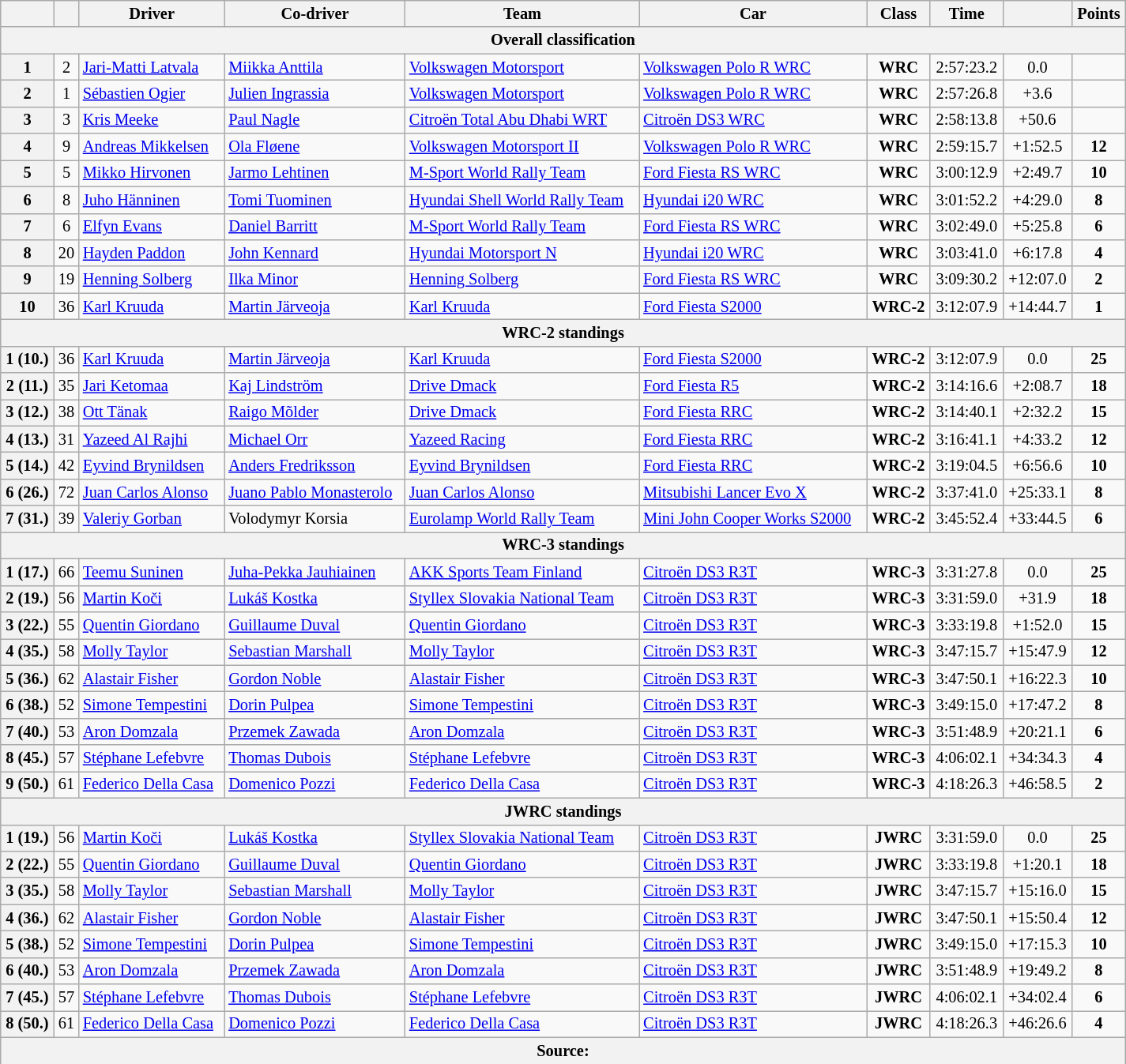<table class="wikitable" width=85% style="text-align: left; font-size: 85%; max-width: 950px;">
<tr>
<th></th>
<th></th>
<th>Driver</th>
<th>Co-driver</th>
<th>Team</th>
<th>Car</th>
<th>Class</th>
<th>Time</th>
<th></th>
<th>Points</th>
</tr>
<tr>
<th colspan=10>Overall classification</th>
</tr>
<tr>
<th>1</th>
<td align="center">2</td>
<td> <a href='#'>Jari-Matti Latvala</a></td>
<td> <a href='#'>Miikka Anttila</a></td>
<td> <a href='#'>Volkswagen Motorsport</a></td>
<td><a href='#'>Volkswagen Polo R WRC</a></td>
<td align="center"><strong><span>WRC</span></strong></td>
<td align="center">2:57:23.2</td>
<td align="center">0.0</td>
<td align="center"><strong></strong></td>
</tr>
<tr>
<th>2</th>
<td align="center">1</td>
<td> <a href='#'>Sébastien Ogier</a></td>
<td> <a href='#'>Julien Ingrassia</a></td>
<td> <a href='#'>Volkswagen Motorsport</a></td>
<td><a href='#'>Volkswagen Polo R WRC</a></td>
<td align="center"><strong><span>WRC</span></strong></td>
<td align="center">2:57:26.8</td>
<td align="center">+3.6</td>
<td align="center"><strong></strong></td>
</tr>
<tr>
<th>3</th>
<td align="center">3</td>
<td> <a href='#'>Kris Meeke</a></td>
<td> <a href='#'>Paul Nagle</a></td>
<td> <a href='#'>Citroën Total Abu Dhabi WRT</a></td>
<td><a href='#'>Citroën DS3 WRC</a></td>
<td align="center"><strong><span>WRC</span></strong></td>
<td align="center">2:58:13.8</td>
<td align="center">+50.6</td>
<td align="center"><strong></strong></td>
</tr>
<tr>
<th>4</th>
<td align="center">9</td>
<td> <a href='#'>Andreas Mikkelsen</a></td>
<td> <a href='#'>Ola Fløene</a></td>
<td> <a href='#'>Volkswagen Motorsport II</a></td>
<td><a href='#'>Volkswagen Polo R WRC</a></td>
<td align="center"><strong><span>WRC</span></strong></td>
<td align="center">2:59:15.7</td>
<td align="center">+1:52.5</td>
<td align="center"><strong>12</strong></td>
</tr>
<tr>
<th>5</th>
<td align="center">5</td>
<td> <a href='#'>Mikko Hirvonen</a></td>
<td> <a href='#'>Jarmo Lehtinen</a></td>
<td> <a href='#'>M-Sport World Rally Team</a></td>
<td><a href='#'>Ford Fiesta RS WRC</a></td>
<td align="center"><strong><span>WRC</span></strong></td>
<td align="center">3:00:12.9</td>
<td align="center">+2:49.7</td>
<td align="center"><strong>10</strong></td>
</tr>
<tr>
<th>6</th>
<td align="center">8</td>
<td> <a href='#'>Juho Hänninen</a></td>
<td> <a href='#'>Tomi Tuominen</a></td>
<td> <a href='#'>Hyundai Shell World Rally Team</a></td>
<td><a href='#'>Hyundai i20 WRC</a></td>
<td align="center"><strong><span>WRC</span></strong></td>
<td align="center">3:01:52.2</td>
<td align="center">+4:29.0</td>
<td align="center"><strong>8</strong></td>
</tr>
<tr>
<th>7</th>
<td align="center">6</td>
<td> <a href='#'>Elfyn Evans</a></td>
<td> <a href='#'>Daniel Barritt</a></td>
<td> <a href='#'>M-Sport World Rally Team</a></td>
<td><a href='#'>Ford Fiesta RS WRC</a></td>
<td align="center"><strong><span>WRC</span></strong></td>
<td align="center">3:02:49.0</td>
<td align="center">+5:25.8</td>
<td align="center"><strong>6</strong></td>
</tr>
<tr>
<th>8</th>
<td align="center">20</td>
<td> <a href='#'>Hayden Paddon</a></td>
<td> <a href='#'>John Kennard</a></td>
<td> <a href='#'>Hyundai Motorsport N</a></td>
<td><a href='#'>Hyundai i20 WRC</a></td>
<td align="center"><strong><span>WRC</span></strong></td>
<td align="center">3:03:41.0</td>
<td align="center">+6:17.8</td>
<td align="center"><strong>4</strong></td>
</tr>
<tr>
<th>9</th>
<td align="center">19</td>
<td> <a href='#'>Henning Solberg</a></td>
<td> <a href='#'>Ilka Minor</a></td>
<td> <a href='#'>Henning Solberg</a></td>
<td><a href='#'>Ford Fiesta RS WRC</a></td>
<td align="center"><strong><span>WRC</span></strong></td>
<td align="center">3:09:30.2</td>
<td align="center">+12:07.0</td>
<td align="center"><strong>2</strong></td>
</tr>
<tr>
<th>10</th>
<td align="center">36</td>
<td> <a href='#'>Karl Kruuda</a></td>
<td> <a href='#'>Martin Järveoja</a></td>
<td> <a href='#'>Karl Kruuda</a></td>
<td><a href='#'>Ford Fiesta S2000</a></td>
<td align="center"><strong><span>WRC-2</span></strong></td>
<td align="center">3:12:07.9</td>
<td align="center">+14:44.7</td>
<td align="center"><strong>1</strong></td>
</tr>
<tr>
<th colspan=10>WRC-2 standings</th>
</tr>
<tr>
<th>1 (10.)</th>
<td align="center">36</td>
<td> <a href='#'>Karl Kruuda</a></td>
<td> <a href='#'>Martin Järveoja</a></td>
<td> <a href='#'>Karl Kruuda</a></td>
<td><a href='#'>Ford Fiesta S2000</a></td>
<td align="center"><strong><span>WRC-2</span></strong></td>
<td align="center">3:12:07.9</td>
<td align="center">0.0</td>
<td align="center"><strong>25</strong></td>
</tr>
<tr>
<th>2 (11.)</th>
<td align="center">35</td>
<td> <a href='#'>Jari Ketomaa</a></td>
<td> <a href='#'>Kaj Lindström</a></td>
<td> <a href='#'>Drive Dmack</a></td>
<td><a href='#'>Ford Fiesta R5</a></td>
<td align="center"><strong><span>WRC-2</span></strong></td>
<td align="center">3:14:16.6</td>
<td align="center">+2:08.7</td>
<td align="center"><strong>18</strong></td>
</tr>
<tr>
<th>3 (12.)</th>
<td align="center">38</td>
<td> <a href='#'>Ott Tänak</a></td>
<td> <a href='#'>Raigo Mõlder</a></td>
<td> <a href='#'>Drive Dmack</a></td>
<td><a href='#'>Ford Fiesta RRC</a></td>
<td align="center"><strong><span>WRC-2</span></strong></td>
<td align="center">3:14:40.1</td>
<td align="center">+2:32.2</td>
<td align="center"><strong>15</strong></td>
</tr>
<tr>
<th>4 (13.)</th>
<td align="center">31</td>
<td> <a href='#'>Yazeed Al Rajhi</a></td>
<td> <a href='#'>Michael Orr</a></td>
<td> <a href='#'>Yazeed Racing</a></td>
<td><a href='#'>Ford Fiesta RRC</a></td>
<td align="center"><strong><span>WRC-2</span></strong></td>
<td align="center">3:16:41.1</td>
<td align="center">+4:33.2</td>
<td align="center"><strong>12</strong></td>
</tr>
<tr>
<th>5 (14.)</th>
<td align="center">42</td>
<td> <a href='#'>Eyvind Brynildsen</a></td>
<td> <a href='#'>Anders Fredriksson</a></td>
<td> <a href='#'>Eyvind Brynildsen</a></td>
<td><a href='#'>Ford Fiesta RRC</a></td>
<td align="center"><strong><span>WRC-2</span></strong></td>
<td align="center">3:19:04.5</td>
<td align="center">+6:56.6</td>
<td align="center"><strong>10</strong></td>
</tr>
<tr>
<th>6 (26.)</th>
<td align="center">72</td>
<td> <a href='#'>Juan Carlos Alonso</a></td>
<td> <a href='#'>Juano Pablo Monasterolo</a></td>
<td> <a href='#'>Juan Carlos Alonso</a></td>
<td><a href='#'>Mitsubishi Lancer Evo X</a></td>
<td align="center"><strong><span>WRC-2</span></strong></td>
<td align="center">3:37:41.0</td>
<td align="center">+25:33.1</td>
<td align="center"><strong>8</strong></td>
</tr>
<tr>
<th>7 (31.)</th>
<td align="center">39</td>
<td> <a href='#'>Valeriy Gorban</a></td>
<td> Volodymyr Korsia</td>
<td> <a href='#'>Eurolamp World Rally Team</a></td>
<td><a href='#'>Mini John Cooper Works S2000</a></td>
<td align="center"><strong><span>WRC-2</span></strong></td>
<td align="center">3:45:52.4</td>
<td align="center">+33:44.5</td>
<td align="center"><strong>6</strong></td>
</tr>
<tr>
<th colspan=10>WRC-3 standings</th>
</tr>
<tr>
<th>1 (17.)</th>
<td align="center">66</td>
<td> <a href='#'>Teemu Suninen</a></td>
<td> <a href='#'>Juha-Pekka Jauhiainen</a></td>
<td> <a href='#'>AKK Sports Team Finland</a></td>
<td><a href='#'>Citroën DS3 R3T</a></td>
<td align="center"><strong><span>WRC-3</span></strong></td>
<td align="center">3:31:27.8</td>
<td align="center">0.0</td>
<td align="center"><strong>25</strong></td>
</tr>
<tr>
<th>2 (19.)</th>
<td align="center">56</td>
<td> <a href='#'>Martin Koči</a></td>
<td> <a href='#'>Lukáš Kostka</a></td>
<td> <a href='#'>Styllex Slovakia National Team</a></td>
<td><a href='#'>Citroën DS3 R3T</a></td>
<td align="center"><strong><span>WRC-3</span></strong></td>
<td align="center">3:31:59.0</td>
<td align="center">+31.9</td>
<td align="center"><strong>18</strong></td>
</tr>
<tr>
<th>3 (22.)</th>
<td align="center">55</td>
<td> <a href='#'>Quentin Giordano</a></td>
<td> <a href='#'>Guillaume Duval</a></td>
<td> <a href='#'>Quentin Giordano</a></td>
<td><a href='#'>Citroën DS3 R3T</a></td>
<td align="center"><strong><span>WRC-3</span></strong></td>
<td align="center">3:33:19.8</td>
<td align="center">+1:52.0</td>
<td align="center"><strong>15</strong></td>
</tr>
<tr>
<th>4 (35.)</th>
<td align="center">58</td>
<td> <a href='#'>Molly Taylor</a></td>
<td> <a href='#'>Sebastian Marshall</a></td>
<td> <a href='#'>Molly Taylor</a></td>
<td><a href='#'>Citroën DS3 R3T</a></td>
<td align="center"><strong><span>WRC-3</span></strong></td>
<td align="center">3:47:15.7</td>
<td align="center">+15:47.9</td>
<td align="center"><strong>12</strong></td>
</tr>
<tr>
<th>5 (36.)</th>
<td align="center">62</td>
<td> <a href='#'>Alastair Fisher</a></td>
<td> <a href='#'>Gordon Noble</a></td>
<td> <a href='#'>Alastair Fisher</a></td>
<td><a href='#'>Citroën DS3 R3T</a></td>
<td align="center"><strong><span>WRC-3</span></strong></td>
<td align="center">3:47:50.1</td>
<td align="center">+16:22.3</td>
<td align="center"><strong>10</strong></td>
</tr>
<tr>
<th>6 (38.)</th>
<td align="center">52</td>
<td> <a href='#'>Simone Tempestini</a></td>
<td> <a href='#'>Dorin Pulpea</a></td>
<td> <a href='#'>Simone Tempestini</a></td>
<td><a href='#'>Citroën DS3 R3T</a></td>
<td align="center"><strong><span>WRC-3</span></strong></td>
<td align="center">3:49:15.0</td>
<td align="center">+17:47.2</td>
<td align="center"><strong>8</strong></td>
</tr>
<tr>
<th>7 (40.)</th>
<td align="center">53</td>
<td> <a href='#'>Aron Domzala</a></td>
<td> <a href='#'>Przemek Zawada</a></td>
<td> <a href='#'>Aron Domzala</a></td>
<td><a href='#'>Citroën DS3 R3T</a></td>
<td align="center"><strong><span>WRC-3</span></strong></td>
<td align="center">3:51:48.9</td>
<td align="center">+20:21.1</td>
<td align="center"><strong>6</strong></td>
</tr>
<tr>
<th>8 (45.)</th>
<td align="center">57</td>
<td> <a href='#'>Stéphane Lefebvre</a></td>
<td> <a href='#'>Thomas Dubois</a></td>
<td> <a href='#'>Stéphane Lefebvre</a></td>
<td><a href='#'>Citroën DS3 R3T</a></td>
<td align="center"><strong><span>WRC-3</span></strong></td>
<td align="center">4:06:02.1</td>
<td align="center">+34:34.3</td>
<td align="center"><strong>4</strong></td>
</tr>
<tr>
<th>9 (50.)</th>
<td align="center">61</td>
<td> <a href='#'>Federico Della Casa</a></td>
<td> <a href='#'>Domenico Pozzi</a></td>
<td> <a href='#'>Federico Della Casa</a></td>
<td><a href='#'>Citroën DS3 R3T</a></td>
<td align="center"><strong><span>WRC-3</span></strong></td>
<td align="center">4:18:26.3</td>
<td align="center">+46:58.5</td>
<td align="center"><strong>2</strong></td>
</tr>
<tr>
<th colspan=10>JWRC standings</th>
</tr>
<tr>
<th>1 (19.)</th>
<td align="center">56</td>
<td> <a href='#'>Martin Koči</a></td>
<td> <a href='#'>Lukáš Kostka</a></td>
<td> <a href='#'>Styllex Slovakia National Team</a></td>
<td><a href='#'>Citroën DS3 R3T</a></td>
<td align="center"><strong><span>JWRC</span></strong></td>
<td align="center">3:31:59.0</td>
<td align="center">0.0</td>
<td align="center"><strong>25</strong></td>
</tr>
<tr>
<th>2 (22.)</th>
<td align="center">55</td>
<td> <a href='#'>Quentin Giordano</a></td>
<td> <a href='#'>Guillaume Duval</a></td>
<td> <a href='#'>Quentin Giordano</a></td>
<td><a href='#'>Citroën DS3 R3T</a></td>
<td align="center"><strong><span>JWRC</span></strong></td>
<td align="center">3:33:19.8</td>
<td align="center">+1:20.1</td>
<td align="center"><strong>18</strong></td>
</tr>
<tr>
<th>3 (35.)</th>
<td align="center">58</td>
<td> <a href='#'>Molly Taylor</a></td>
<td> <a href='#'>Sebastian Marshall</a></td>
<td> <a href='#'>Molly Taylor</a></td>
<td><a href='#'>Citroën DS3 R3T</a></td>
<td align="center"><strong><span>JWRC</span></strong></td>
<td align="center">3:47:15.7</td>
<td align="center">+15:16.0</td>
<td align="center"><strong>15</strong></td>
</tr>
<tr>
<th>4 (36.)</th>
<td align="center">62</td>
<td> <a href='#'>Alastair Fisher</a></td>
<td> <a href='#'>Gordon Noble</a></td>
<td> <a href='#'>Alastair Fisher</a></td>
<td><a href='#'>Citroën DS3 R3T</a></td>
<td align="center"><strong><span>JWRC</span></strong></td>
<td align="center">3:47:50.1</td>
<td align="center">+15:50.4</td>
<td align="center"><strong>12</strong></td>
</tr>
<tr>
<th>5 (38.)</th>
<td align="center">52</td>
<td> <a href='#'>Simone Tempestini</a></td>
<td> <a href='#'>Dorin Pulpea</a></td>
<td> <a href='#'>Simone Tempestini</a></td>
<td><a href='#'>Citroën DS3 R3T</a></td>
<td align="center"><strong><span>JWRC</span></strong></td>
<td align="center">3:49:15.0</td>
<td align="center">+17:15.3</td>
<td align="center"><strong>10</strong></td>
</tr>
<tr>
<th>6 (40.)</th>
<td align="center">53</td>
<td> <a href='#'>Aron Domzala</a></td>
<td> <a href='#'>Przemek Zawada</a></td>
<td> <a href='#'>Aron Domzala</a></td>
<td><a href='#'>Citroën DS3 R3T</a></td>
<td align="center"><strong><span>JWRC</span></strong></td>
<td align="center">3:51:48.9</td>
<td align="center">+19:49.2</td>
<td align="center"><strong>8</strong></td>
</tr>
<tr>
<th>7 (45.)</th>
<td align="center">57</td>
<td> <a href='#'>Stéphane Lefebvre</a></td>
<td> <a href='#'>Thomas Dubois</a></td>
<td> <a href='#'>Stéphane Lefebvre</a></td>
<td><a href='#'>Citroën DS3 R3T</a></td>
<td align="center"><strong><span>JWRC</span></strong></td>
<td align="center">4:06:02.1</td>
<td align="center">+34:02.4</td>
<td align="center"><strong>6</strong></td>
</tr>
<tr>
<th>8 (50.)</th>
<td align="center">61</td>
<td> <a href='#'>Federico Della Casa</a></td>
<td> <a href='#'>Domenico Pozzi</a></td>
<td> <a href='#'>Federico Della Casa</a></td>
<td><a href='#'>Citroën DS3 R3T</a></td>
<td align="center"><strong><span>JWRC</span></strong></td>
<td align="center">4:18:26.3</td>
<td align="center">+46:26.6</td>
<td align="center"><strong>4</strong></td>
</tr>
<tr>
<th colspan=10>Source: </th>
</tr>
<tr>
</tr>
</table>
